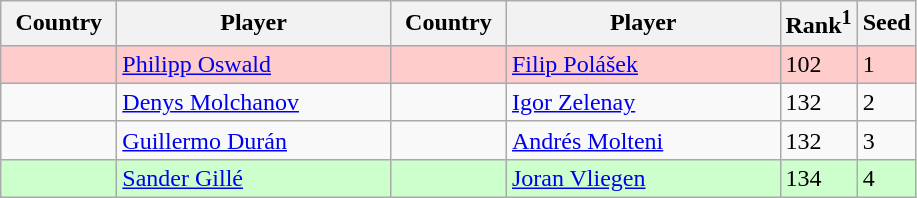<table class="sortable wikitable">
<tr>
<th width="70">Country</th>
<th width="175">Player</th>
<th width="70">Country</th>
<th width="175">Player</th>
<th>Rank<sup>1</sup></th>
<th>Seed</th>
</tr>
<tr bgcolor=#fcc>
<td></td>
<td><a href='#'>Philipp Oswald</a></td>
<td></td>
<td><a href='#'>Filip Polášek</a></td>
<td>102</td>
<td>1</td>
</tr>
<tr>
<td></td>
<td><a href='#'>Denys Molchanov</a></td>
<td></td>
<td><a href='#'>Igor Zelenay</a></td>
<td>132</td>
<td>2</td>
</tr>
<tr>
<td></td>
<td><a href='#'>Guillermo Durán</a></td>
<td></td>
<td><a href='#'>Andrés Molteni</a></td>
<td>132</td>
<td>3</td>
</tr>
<tr bgcolor=#cfc>
<td></td>
<td><a href='#'>Sander Gillé</a></td>
<td></td>
<td><a href='#'>Joran Vliegen</a></td>
<td>134</td>
<td>4</td>
</tr>
</table>
